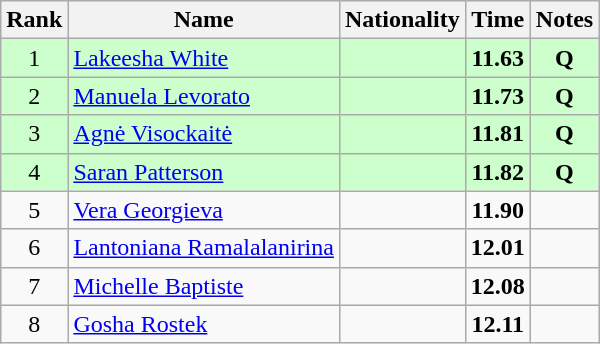<table class="wikitable sortable" style="text-align:center">
<tr>
<th>Rank</th>
<th>Name</th>
<th>Nationality</th>
<th>Time</th>
<th>Notes</th>
</tr>
<tr bgcolor=ccffcc>
<td>1</td>
<td align=left><a href='#'>Lakeesha White</a></td>
<td align=left></td>
<td><strong>11.63</strong></td>
<td><strong>Q</strong></td>
</tr>
<tr bgcolor=ccffcc>
<td>2</td>
<td align=left><a href='#'>Manuela Levorato</a></td>
<td align=left></td>
<td><strong>11.73</strong></td>
<td><strong>Q</strong></td>
</tr>
<tr bgcolor=ccffcc>
<td>3</td>
<td align=left><a href='#'>Agnė Visockaitė</a></td>
<td align=left></td>
<td><strong>11.81</strong></td>
<td><strong>Q</strong></td>
</tr>
<tr bgcolor=ccffcc>
<td>4</td>
<td align=left><a href='#'>Saran Patterson</a></td>
<td align=left></td>
<td><strong>11.82</strong></td>
<td><strong>Q</strong></td>
</tr>
<tr>
<td>5</td>
<td align=left><a href='#'>Vera Georgieva</a></td>
<td align=left></td>
<td><strong>11.90</strong></td>
<td></td>
</tr>
<tr>
<td>6</td>
<td align=left><a href='#'>Lantoniana Ramalalanirina</a></td>
<td align=left></td>
<td><strong>12.01</strong></td>
<td></td>
</tr>
<tr>
<td>7</td>
<td align=left><a href='#'>Michelle Baptiste</a></td>
<td align=left></td>
<td><strong>12.08</strong></td>
<td></td>
</tr>
<tr>
<td>8</td>
<td align=left><a href='#'>Gosha Rostek</a></td>
<td align=left></td>
<td><strong>12.11</strong></td>
<td></td>
</tr>
</table>
